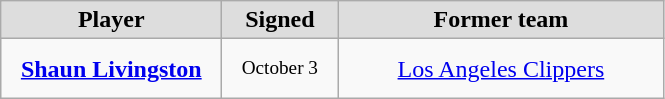<table class="wikitable" style="text-align: center">
<tr align="center" bgcolor="#dddddd">
<td style="width:140px"><strong>Player</strong></td>
<td style="width:70px"><strong>Signed</strong></td>
<td style="width:210px"><strong>Former team</strong></td>
</tr>
<tr style="height:40px">
<td><strong><a href='#'>Shaun Livingston</a></strong></td>
<td style="font-size: 80%">October 3</td>
<td><a href='#'>Los Angeles Clippers</a></td>
</tr>
</table>
